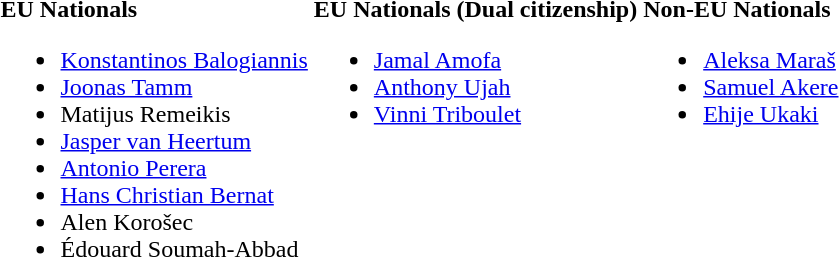<table>
<tr style="vertical-align:top;">
<td><br><strong>EU Nationals</strong><ul><li> <a href='#'>Konstantinos Balogiannis</a></li><li> <a href='#'>Joonas Tamm</a></li><li> Matijus Remeikis</li><li> <a href='#'>Jasper van Heertum</a></li><li> <a href='#'>Antonio Perera</a></li><li> <a href='#'>Hans Christian Bernat</a></li><li> Alen Korošec</li><li> Édouard Soumah-Abbad</li></ul></td>
<td><br><strong>EU Nationals (Dual citizenship)</strong><ul><li>  <a href='#'>Jamal Amofa</a></li><li>  <a href='#'>Anthony Ujah</a></li><li>  <a href='#'>Vinni Triboulet</a></li></ul></td>
<td><br><strong>Non-EU Nationals</strong><ul><li> <a href='#'>Aleksa Maraš</a></li><li> <a href='#'>Samuel Akere</a></li><li> <a href='#'>Ehije Ukaki</a></li></ul></td>
</tr>
</table>
